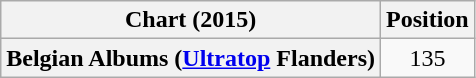<table class="wikitable plainrowheaders">
<tr>
<th scope="col">Chart (2015)</th>
<th scope="col">Position</th>
</tr>
<tr>
<th scope="row">Belgian Albums (<a href='#'>Ultratop</a> Flanders)</th>
<td align=center>135</td>
</tr>
</table>
